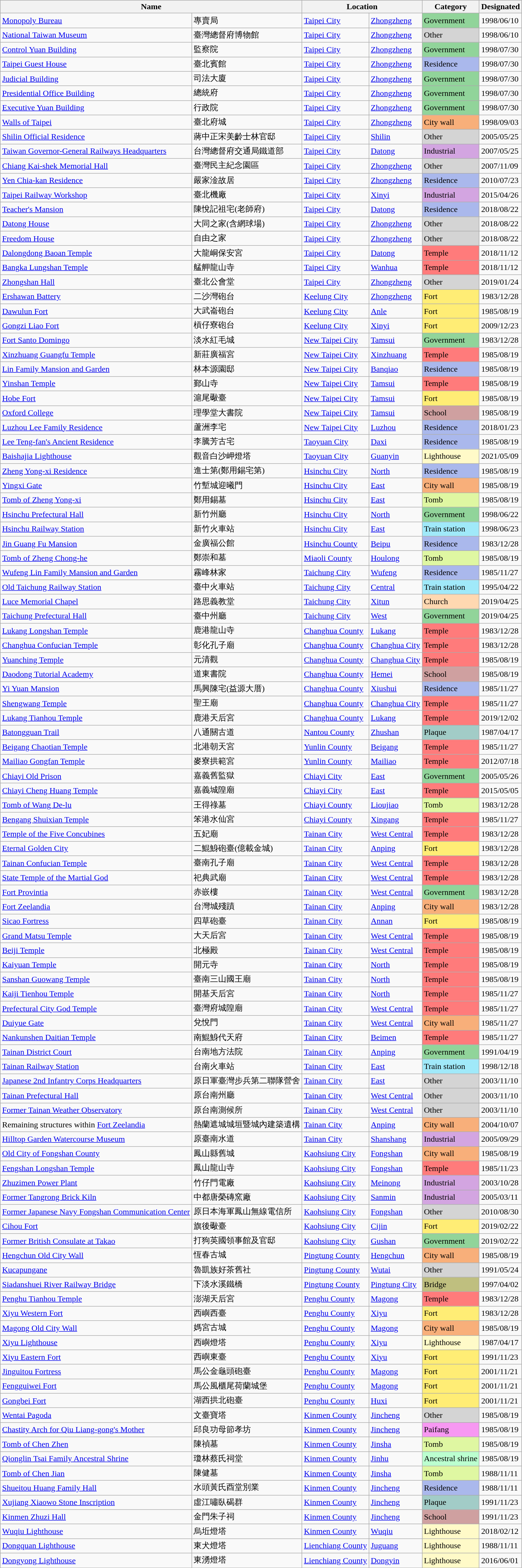<table class="wikitable sortable">
<tr>
<th colspan="2">Name</th>
<th colspan="2">Location</th>
<th>Category</th>
<th>Designated</th>
</tr>
<tr>
<td><a href='#'>Monopoly Bureau</a></td>
<td>專賣局</td>
<td><a href='#'>Taipei City</a></td>
<td><a href='#'>Zhongzheng</a></td>
<td style="background:#91d49a">Government</td>
<td>1998/06/10</td>
</tr>
<tr>
<td><a href='#'>National Taiwan Museum</a></td>
<td>臺灣總督府博物館</td>
<td><a href='#'>Taipei City</a></td>
<td><a href='#'>Zhongzheng</a></td>
<td style="background:#d4d4d4">Other</td>
<td>1998/06/10</td>
</tr>
<tr>
<td><a href='#'>Control Yuan Building</a></td>
<td>監察院</td>
<td><a href='#'>Taipei City</a></td>
<td><a href='#'>Zhongzheng</a></td>
<td style="background:#91d49a">Government</td>
<td>1998/07/30</td>
</tr>
<tr>
<td><a href='#'>Taipei Guest House</a></td>
<td>臺北賓館</td>
<td><a href='#'>Taipei City</a></td>
<td><a href='#'>Zhongzheng</a></td>
<td style="background:#aab8ec">Residence</td>
<td>1998/07/30</td>
</tr>
<tr>
<td><a href='#'>Judicial Building</a></td>
<td>司法大廈</td>
<td><a href='#'>Taipei City</a></td>
<td><a href='#'>Zhongzheng</a></td>
<td style="background:#91d49a">Government</td>
<td>1998/07/30</td>
</tr>
<tr>
<td><a href='#'>Presidential Office Building</a></td>
<td>總統府</td>
<td><a href='#'>Taipei City</a></td>
<td><a href='#'>Zhongzheng</a></td>
<td style="background:#91d49a">Government</td>
<td>1998/07/30</td>
</tr>
<tr>
<td><a href='#'>Executive Yuan Building</a></td>
<td>行政院</td>
<td><a href='#'>Taipei City</a></td>
<td><a href='#'>Zhongzheng</a></td>
<td style="background:#91d49a">Government</td>
<td>1998/07/30</td>
</tr>
<tr>
<td><a href='#'>Walls of Taipei</a></td>
<td>臺北府城</td>
<td><a href='#'>Taipei City</a></td>
<td><a href='#'>Zhongzheng</a></td>
<td style="background:#f8af7a">City wall</td>
<td>1998/09/03</td>
</tr>
<tr>
<td><a href='#'>Shilin Official Residence</a></td>
<td>蔣中正宋美齡士林官邸</td>
<td><a href='#'>Taipei City</a></td>
<td><a href='#'>Shilin</a></td>
<td style="background:#d4d4d4">Other</td>
<td>2005/05/25</td>
</tr>
<tr>
<td><a href='#'>Taiwan Governor-General Railways Headquarters</a></td>
<td>台灣總督府交通局鐵道部</td>
<td><a href='#'>Taipei City</a></td>
<td><a href='#'>Datong</a></td>
<td style="background:#d3a5e1">Industrial</td>
<td>2007/05/25</td>
</tr>
<tr>
<td><a href='#'>Chiang Kai-shek Memorial Hall</a></td>
<td>臺灣民主紀念園區</td>
<td><a href='#'>Taipei City</a></td>
<td><a href='#'>Zhongzheng</a></td>
<td style="background:#d4d4d4">Other</td>
<td>2007/11/09</td>
</tr>
<tr>
<td><a href='#'>Yen Chia-kan Residence</a></td>
<td>嚴家淦故居</td>
<td><a href='#'>Taipei City</a></td>
<td><a href='#'>Zhongzheng</a></td>
<td style="background:#aab8ec">Residence</td>
<td>2010/07/23</td>
</tr>
<tr>
<td><a href='#'>Taipei Railway Workshop</a></td>
<td>臺北機廠</td>
<td><a href='#'>Taipei City</a></td>
<td><a href='#'>Xinyi</a></td>
<td style="background:#d3a5e1">Industrial</td>
<td>2015/04/26</td>
</tr>
<tr>
<td><a href='#'>Teacher's Mansion</a></td>
<td>陳悅記祖宅(老師府)</td>
<td><a href='#'>Taipei City</a></td>
<td><a href='#'>Datong</a></td>
<td style="background:#aab8ec">Residence</td>
<td>2018/08/22</td>
</tr>
<tr>
<td><a href='#'>Datong House</a></td>
<td>大同之家(含網球場)</td>
<td><a href='#'>Taipei City</a></td>
<td><a href='#'>Zhongzheng</a></td>
<td style="background:#d4d4d4">Other</td>
<td>2018/08/22</td>
</tr>
<tr>
<td><a href='#'>Freedom House</a></td>
<td>自由之家</td>
<td><a href='#'>Taipei City</a></td>
<td><a href='#'>Zhongzheng</a></td>
<td style="background:#d4d4d4">Other</td>
<td>2018/08/22</td>
</tr>
<tr>
<td><a href='#'>Dalongdong Baoan Temple</a></td>
<td>大龍峒保安宮</td>
<td><a href='#'>Taipei City</a></td>
<td><a href='#'>Datong</a></td>
<td style="background:#FF7B7B">Temple</td>
<td>2018/11/12</td>
</tr>
<tr>
<td><a href='#'>Bangka Lungshan Temple</a></td>
<td>艋舺龍山寺</td>
<td><a href='#'>Taipei City</a></td>
<td><a href='#'>Wanhua</a></td>
<td style="background:#FF7B7B">Temple</td>
<td>2018/11/12</td>
</tr>
<tr>
<td><a href='#'>Zhongshan Hall</a></td>
<td>臺北公會堂</td>
<td><a href='#'>Taipei City</a></td>
<td><a href='#'>Zhongzheng</a></td>
<td style="background:#d4d4d4">Other</td>
<td>2019/01/24</td>
</tr>
<tr>
<td><a href='#'>Ershawan Battery</a></td>
<td>二沙灣砲台</td>
<td><a href='#'>Keelung City</a></td>
<td><a href='#'>Zhongzheng</a></td>
<td style="background:#ffed75">Fort</td>
<td>1983/12/28</td>
</tr>
<tr>
<td><a href='#'>Dawulun Fort</a></td>
<td>大武崙砲台</td>
<td><a href='#'>Keelung City</a></td>
<td><a href='#'>Anle</a></td>
<td style="background:#ffed75">Fort</td>
<td>1985/08/19</td>
</tr>
<tr>
<td><a href='#'>Gongzi Liao Fort</a></td>
<td>槓仔寮砲台</td>
<td><a href='#'>Keelung City</a></td>
<td><a href='#'>Xinyi</a></td>
<td style="background:#ffed75">Fort</td>
<td>2009/12/23</td>
</tr>
<tr>
<td><a href='#'>Fort Santo Domingo</a></td>
<td>淡水紅毛城</td>
<td><a href='#'>New Taipei City</a></td>
<td><a href='#'>Tamsui</a></td>
<td style="background:#91d49a">Government</td>
<td>1983/12/28</td>
</tr>
<tr>
<td><a href='#'>Xinzhuang Guangfu Temple</a></td>
<td>新莊廣福宮</td>
<td><a href='#'>New Taipei City</a></td>
<td><a href='#'>Xinzhuang</a></td>
<td style="background:#FF7B7B">Temple</td>
<td>1985/08/19</td>
</tr>
<tr>
<td><a href='#'>Lin Family Mansion and Garden</a></td>
<td>林本源園邸</td>
<td><a href='#'>New Taipei City</a></td>
<td><a href='#'>Banqiao</a></td>
<td style="background:#aab8ec">Residence</td>
<td>1985/08/19</td>
</tr>
<tr>
<td><a href='#'>Yinshan Temple</a></td>
<td>鄞山寺</td>
<td><a href='#'>New Taipei City</a></td>
<td><a href='#'>Tamsui</a></td>
<td style="background:#FF7B7B">Temple</td>
<td>1985/08/19</td>
</tr>
<tr>
<td><a href='#'>Hobe Fort</a></td>
<td>滬尾礮臺</td>
<td><a href='#'>New Taipei City</a></td>
<td><a href='#'>Tamsui</a></td>
<td style="background:#ffed75">Fort</td>
<td>1985/08/19</td>
</tr>
<tr>
<td><a href='#'>Oxford College</a></td>
<td>理學堂大書院</td>
<td><a href='#'>New Taipei City</a></td>
<td><a href='#'>Tamsui</a></td>
<td style="background:#CFA0A0">School</td>
<td>1985/08/19</td>
</tr>
<tr>
<td><a href='#'>Luzhou Lee Family Residence</a></td>
<td>蘆洲李宅</td>
<td><a href='#'>New Taipei City</a></td>
<td><a href='#'>Luzhou</a></td>
<td style="background:#aab8ec">Residence</td>
<td>2018/01/23</td>
</tr>
<tr>
<td><a href='#'>Lee Teng-fan's Ancient Residence</a></td>
<td>李騰芳古宅</td>
<td><a href='#'>Taoyuan City</a></td>
<td><a href='#'>Daxi</a></td>
<td style="background:#aab8ec">Residence</td>
<td>1985/08/19</td>
</tr>
<tr>
<td><a href='#'>Baishajia Lighthouse</a></td>
<td>觀音白沙岬燈塔</td>
<td><a href='#'>Taoyuan City</a></td>
<td><a href='#'>Guanyin</a></td>
<td style="background:#fffac8">Lighthouse</td>
<td>2021/05/09</td>
</tr>
<tr>
<td><a href='#'>Zheng Yong-xi Residence</a></td>
<td>進士第(鄭用錫宅第)</td>
<td><a href='#'>Hsinchu City</a></td>
<td><a href='#'>North</a></td>
<td style="background:#aab8ec">Residence</td>
<td>1985/08/19</td>
</tr>
<tr>
<td><a href='#'>Yingxi Gate</a></td>
<td>竹塹城迎曦門</td>
<td><a href='#'>Hsinchu City</a></td>
<td><a href='#'>East</a></td>
<td style="background:#f8af7a">City wall</td>
<td>1985/08/19</td>
</tr>
<tr>
<td><a href='#'>Tomb of Zheng Yong-xi</a></td>
<td>鄭用錫墓</td>
<td><a href='#'>Hsinchu City</a></td>
<td><a href='#'>East</a></td>
<td style="background:#dff7a2">Tomb</td>
<td>1985/08/19</td>
</tr>
<tr>
<td><a href='#'>Hsinchu Prefectural Hall</a></td>
<td>新竹州廳</td>
<td><a href='#'>Hsinchu City</a></td>
<td><a href='#'>North</a></td>
<td style="background:#91d49a">Government</td>
<td>1998/06/22</td>
</tr>
<tr>
<td><a href='#'>Hsinchu Railway Station</a></td>
<td>新竹火車站</td>
<td><a href='#'>Hsinchu City</a></td>
<td><a href='#'>East</a></td>
<td style="background:#a0e9f9">Train station</td>
<td>1998/06/23</td>
</tr>
<tr>
<td><a href='#'>Jin Guang Fu Mansion</a></td>
<td>金廣福公館</td>
<td><a href='#'>Hsinchu County</a></td>
<td><a href='#'>Beipu</a></td>
<td style="background:#aab8ec">Residence</td>
<td>1983/12/28</td>
</tr>
<tr>
<td><a href='#'>Tomb of Zheng Chong-he</a></td>
<td>鄭崇和墓</td>
<td><a href='#'>Miaoli County</a></td>
<td><a href='#'>Houlong</a></td>
<td style="background:#dff7a2">Tomb</td>
<td>1985/08/19</td>
</tr>
<tr>
<td><a href='#'>Wufeng Lin Family Mansion and Garden</a></td>
<td>霧峰林家</td>
<td><a href='#'>Taichung City</a></td>
<td><a href='#'>Wufeng</a></td>
<td style="background:#aab8ec">Residence</td>
<td>1985/11/27</td>
</tr>
<tr>
<td><a href='#'>Old Taichung Railway Station</a></td>
<td>臺中火車站</td>
<td><a href='#'>Taichung City</a></td>
<td><a href='#'>Central</a></td>
<td style="background:#a0e9f9">Train station</td>
<td>1995/04/22</td>
</tr>
<tr>
<td><a href='#'>Luce Memorial Chapel</a></td>
<td>路思義教堂</td>
<td><a href='#'>Taichung City</a></td>
<td><a href='#'>Xitun</a></td>
<td style="background:#ffd8b1">Church</td>
<td>2019/04/25</td>
</tr>
<tr>
<td><a href='#'>Taichung Prefectural Hall</a></td>
<td>臺中州廳</td>
<td><a href='#'>Taichung City</a></td>
<td><a href='#'>West</a></td>
<td style="background:#91d49a">Government</td>
<td>2019/04/25</td>
</tr>
<tr>
<td><a href='#'>Lukang Longshan Temple</a></td>
<td>鹿港龍山寺</td>
<td><a href='#'>Changhua County</a></td>
<td><a href='#'>Lukang</a></td>
<td style="background:#FF7B7B">Temple</td>
<td>1983/12/28</td>
</tr>
<tr>
<td><a href='#'>Changhua Confucian Temple</a></td>
<td>彰化孔子廟</td>
<td><a href='#'>Changhua County</a></td>
<td><a href='#'>Changhua City</a></td>
<td style="background:#FF7B7B">Temple</td>
<td>1983/12/28</td>
</tr>
<tr>
<td><a href='#'>Yuanching Temple</a></td>
<td>元清觀</td>
<td><a href='#'>Changhua County</a></td>
<td><a href='#'>Changhua City</a></td>
<td style="background:#FF7B7B">Temple</td>
<td>1985/08/19</td>
</tr>
<tr>
<td><a href='#'>Daodong Tutorial Academy</a></td>
<td>道東書院</td>
<td><a href='#'>Changhua County</a></td>
<td><a href='#'>Hemei</a></td>
<td style="background:#CFA0A0">School</td>
<td>1985/08/19</td>
</tr>
<tr>
<td><a href='#'>Yi Yuan Mansion</a></td>
<td>馬興陳宅(益源大厝)</td>
<td><a href='#'>Changhua County</a></td>
<td><a href='#'>Xiushui</a></td>
<td style="background:#aab8ec">Residence</td>
<td>1985/11/27</td>
</tr>
<tr>
<td><a href='#'>Shengwang Temple</a></td>
<td>聖王廟</td>
<td><a href='#'>Changhua County</a></td>
<td><a href='#'>Changhua City</a></td>
<td style="background:#FF7B7B">Temple</td>
<td>1985/11/27</td>
</tr>
<tr>
<td><a href='#'>Lukang Tianhou Temple</a></td>
<td>鹿港天后宮</td>
<td><a href='#'>Changhua County</a></td>
<td><a href='#'>Lukang</a></td>
<td style="background:#FF7B7B">Temple</td>
<td>2019/12/02</td>
</tr>
<tr>
<td><a href='#'>Batongguan Trail</a></td>
<td>八通關古道</td>
<td><a href='#'>Nantou County</a></td>
<td><a href='#'>Zhushan</a></td>
<td style="background:#a2ccc7">Plaque</td>
<td>1987/04/17</td>
</tr>
<tr>
<td><a href='#'>Beigang Chaotian Temple</a></td>
<td>北港朝天宮</td>
<td><a href='#'>Yunlin County</a></td>
<td><a href='#'>Beigang</a></td>
<td style="background:#FF7B7B">Temple</td>
<td>1985/11/27</td>
</tr>
<tr>
<td><a href='#'>Mailiao Gongfan Temple</a></td>
<td>麥寮拱範宮</td>
<td><a href='#'>Yunlin County</a></td>
<td><a href='#'>Mailiao</a></td>
<td style="background:#FF7B7B">Temple</td>
<td>2012/07/18</td>
</tr>
<tr>
<td><a href='#'>Chiayi Old Prison</a></td>
<td>嘉義舊監獄</td>
<td><a href='#'>Chiayi City</a></td>
<td><a href='#'>East</a></td>
<td style="background:#91d49a">Government</td>
<td>2005/05/26</td>
</tr>
<tr>
<td><a href='#'>Chiayi Cheng Huang Temple</a></td>
<td>嘉義城隍廟</td>
<td><a href='#'>Chiayi City</a></td>
<td><a href='#'>East</a></td>
<td style="background:#FF7B7B">Temple</td>
<td>2015/05/05</td>
</tr>
<tr>
<td><a href='#'>Tomb of Wang De-lu</a></td>
<td>王得祿墓</td>
<td><a href='#'>Chiayi County</a></td>
<td><a href='#'>Lioujiao</a></td>
<td style="background:#dff7a2">Tomb</td>
<td>1983/12/28</td>
</tr>
<tr>
<td><a href='#'>Bengang Shuixian Temple</a></td>
<td>笨港水仙宮</td>
<td><a href='#'>Chiayi County</a></td>
<td><a href='#'>Xingang</a></td>
<td style="background:#FF7B7B">Temple</td>
<td>1985/11/27</td>
</tr>
<tr>
<td><a href='#'>Temple of the Five Concubines</a></td>
<td>五妃廟</td>
<td><a href='#'>Tainan City</a></td>
<td><a href='#'>West Central</a></td>
<td style="background:#FF7B7B">Temple</td>
<td>1983/12/28</td>
</tr>
<tr>
<td><a href='#'>Eternal Golden City</a></td>
<td>二鯤鯓砲臺(億載金城)</td>
<td><a href='#'>Tainan City</a></td>
<td><a href='#'>Anping</a></td>
<td style="background:#ffed75">Fort</td>
<td>1983/12/28</td>
</tr>
<tr>
<td><a href='#'>Tainan Confucian Temple</a></td>
<td>臺南孔子廟</td>
<td><a href='#'>Tainan City</a></td>
<td><a href='#'>West Central</a></td>
<td style="background:#FF7B7B">Temple</td>
<td>1983/12/28</td>
</tr>
<tr>
<td><a href='#'>State Temple of the Martial God</a></td>
<td>祀典武廟</td>
<td><a href='#'>Tainan City</a></td>
<td><a href='#'>West Central</a></td>
<td style="background:#FF7B7B">Temple</td>
<td>1983/12/28</td>
</tr>
<tr>
<td><a href='#'>Fort Provintia</a></td>
<td>赤嵌樓</td>
<td><a href='#'>Tainan City</a></td>
<td><a href='#'>West Central</a></td>
<td style="background:#91d49a">Government</td>
<td>1983/12/28</td>
</tr>
<tr>
<td><a href='#'>Fort Zeelandia</a></td>
<td>台灣城殘蹟</td>
<td><a href='#'>Tainan City</a></td>
<td><a href='#'>Anping</a></td>
<td style="background:#f8af7a">City wall</td>
<td>1983/12/28</td>
</tr>
<tr>
<td><a href='#'>Sicao Fortress</a></td>
<td>四草砲臺</td>
<td><a href='#'>Tainan City</a></td>
<td><a href='#'>Annan</a></td>
<td style="background:#ffed75">Fort</td>
<td>1985/08/19</td>
</tr>
<tr>
<td><a href='#'>Grand Matsu Temple</a></td>
<td>大天后宮</td>
<td><a href='#'>Tainan City</a></td>
<td><a href='#'>West Central</a></td>
<td style="background:#FF7B7B">Temple</td>
<td>1985/08/19</td>
</tr>
<tr>
<td><a href='#'>Beiji Temple</a></td>
<td>北極殿</td>
<td><a href='#'>Tainan City</a></td>
<td><a href='#'>West Central</a></td>
<td style="background:#FF7B7B">Temple</td>
<td>1985/08/19</td>
</tr>
<tr>
<td><a href='#'>Kaiyuan Temple</a></td>
<td>開元寺</td>
<td><a href='#'>Tainan City</a></td>
<td><a href='#'>North</a></td>
<td style="background:#FF7B7B">Temple</td>
<td>1985/08/19</td>
</tr>
<tr>
<td><a href='#'>Sanshan Guowang Temple</a></td>
<td>臺南三山國王廟</td>
<td><a href='#'>Tainan City</a></td>
<td><a href='#'>North</a></td>
<td style="background:#FF7B7B">Temple</td>
<td>1985/08/19</td>
</tr>
<tr>
<td><a href='#'>Kaiji Tienhou Temple</a></td>
<td>開基天后宮</td>
<td><a href='#'>Tainan City</a></td>
<td><a href='#'>North</a></td>
<td style="background:#FF7B7B">Temple</td>
<td>1985/11/27</td>
</tr>
<tr>
<td><a href='#'>Prefectural City God Temple</a></td>
<td>臺灣府城隍廟</td>
<td><a href='#'>Tainan City</a></td>
<td><a href='#'>West Central</a></td>
<td style="background:#FF7B7B">Temple</td>
<td>1985/11/27</td>
</tr>
<tr>
<td><a href='#'>Duiyue Gate</a></td>
<td>兌悅門</td>
<td><a href='#'>Tainan City</a></td>
<td><a href='#'>West Central</a></td>
<td style="background:#f8af7a">City wall</td>
<td>1985/11/27</td>
</tr>
<tr>
<td><a href='#'>Nankunshen Daitian Temple</a></td>
<td>南鯤鯓代天府</td>
<td><a href='#'>Tainan City</a></td>
<td><a href='#'>Beimen</a></td>
<td style="background:#FF7B7B">Temple</td>
<td>1985/11/27</td>
</tr>
<tr>
<td><a href='#'>Tainan District Court</a></td>
<td>台南地方法院</td>
<td><a href='#'>Tainan City</a></td>
<td><a href='#'>Anping</a></td>
<td style="background:#91d49a">Government</td>
<td>1991/04/19</td>
</tr>
<tr>
<td><a href='#'>Tainan Railway Station</a></td>
<td>台南火車站</td>
<td><a href='#'>Tainan City</a></td>
<td><a href='#'>East</a></td>
<td style="background:#a0e9f9">Train station</td>
<td>1998/12/18</td>
</tr>
<tr>
<td><a href='#'>Japanese 2nd Infantry Corps Headquarters</a></td>
<td>原日軍臺灣步兵第二聯隊營舍</td>
<td><a href='#'>Tainan City</a></td>
<td><a href='#'>East</a></td>
<td style="background:#d4d4d4">Other</td>
<td>2003/11/10</td>
</tr>
<tr>
<td><a href='#'>Tainan Prefectural Hall</a></td>
<td>原台南州廳</td>
<td><a href='#'>Tainan City</a></td>
<td><a href='#'>West Central</a></td>
<td style="background:#d4d4d4">Other</td>
<td>2003/11/10</td>
</tr>
<tr>
<td><a href='#'>Former Tainan Weather Observatory</a></td>
<td>原台南測候所</td>
<td><a href='#'>Tainan City</a></td>
<td><a href='#'>West Central</a></td>
<td style="background:#d4d4d4">Other</td>
<td>2003/11/10</td>
</tr>
<tr>
<td>Remaining structures within <a href='#'>Fort Zeelandia</a></td>
<td>熱蘭遮城城垣暨城內建築遺構</td>
<td><a href='#'>Tainan City</a></td>
<td><a href='#'>Anping</a></td>
<td style="background:#f8af7a">City wall</td>
<td>2004/10/07</td>
</tr>
<tr>
<td><a href='#'>Hilltop Garden Watercourse Museum</a></td>
<td>原臺南水道</td>
<td><a href='#'>Tainan City</a></td>
<td><a href='#'>Shanshang</a></td>
<td style="background:#d3a5e1">Industrial</td>
<td>2005/09/29</td>
</tr>
<tr>
<td><a href='#'>Old City of Fongshan County</a></td>
<td>鳳山縣舊城</td>
<td><a href='#'>Kaohsiung City</a></td>
<td><a href='#'>Fongshan</a></td>
<td style="background:#f8af7a">City wall</td>
<td>1985/08/19</td>
</tr>
<tr>
<td><a href='#'>Fengshan Longshan Temple</a></td>
<td>鳳山龍山寺</td>
<td><a href='#'>Kaohsiung City</a></td>
<td><a href='#'>Fongshan</a></td>
<td style="background:#FF7B7B">Temple</td>
<td>1985/11/23</td>
</tr>
<tr>
<td><a href='#'>Zhuzimen Power Plant</a></td>
<td>竹仔門電廠</td>
<td><a href='#'>Kaohsiung City</a></td>
<td><a href='#'>Meinong</a></td>
<td style="background:#d3a5e1">Industrial</td>
<td>2003/10/28</td>
</tr>
<tr>
<td><a href='#'>Former Tangrong Brick Kiln</a></td>
<td>中都唐榮磚窯廠</td>
<td><a href='#'>Kaohsiung City</a></td>
<td><a href='#'>Sanmin</a></td>
<td style="background:#d3a5e1">Industrial</td>
<td>2005/03/11</td>
</tr>
<tr>
<td><a href='#'>Former Japanese Navy Fongshan Communication Center</a></td>
<td>原日本海軍鳳山無線電信所</td>
<td><a href='#'>Kaohsiung City</a></td>
<td><a href='#'>Fongshan</a></td>
<td style="background:#d4d4d4">Other</td>
<td>2010/08/30</td>
</tr>
<tr>
<td><a href='#'>Cihou Fort</a></td>
<td>旗後礮臺</td>
<td><a href='#'>Kaohsiung City</a></td>
<td><a href='#'>Cijin</a></td>
<td style="background:#ffed75">Fort</td>
<td>2019/02/22</td>
</tr>
<tr>
<td><a href='#'>Former British Consulate at Takao</a></td>
<td>打狗英國領事館及官邸</td>
<td><a href='#'>Kaohsiung City</a></td>
<td><a href='#'>Gushan</a></td>
<td style="background:#91d49a">Government</td>
<td>2019/02/22</td>
</tr>
<tr>
<td><a href='#'>Hengchun Old City Wall</a></td>
<td>恆春古城</td>
<td><a href='#'>Pingtung County</a></td>
<td><a href='#'>Hengchun</a></td>
<td style="background:#f8af7a">City wall</td>
<td>1985/08/19</td>
</tr>
<tr>
<td><a href='#'>Kucapungane</a></td>
<td>魯凱族好茶舊社</td>
<td><a href='#'>Pingtung County</a></td>
<td><a href='#'>Wutai</a></td>
<td style="background:#d4d4d4">Other</td>
<td>1991/05/24</td>
</tr>
<tr>
<td><a href='#'>Siadanshuei River Railway Bridge</a></td>
<td>下淡水溪鐵橋</td>
<td><a href='#'>Pingtung County</a></td>
<td><a href='#'>Pingtung City</a></td>
<td style="background:#bfbf7f">Bridge</td>
<td>1997/04/02</td>
</tr>
<tr>
<td><a href='#'>Penghu Tianhou Temple</a></td>
<td>澎湖天后宮</td>
<td><a href='#'>Penghu County</a></td>
<td><a href='#'>Magong</a></td>
<td style="background:#FF7B7B">Temple</td>
<td>1983/12/28</td>
</tr>
<tr>
<td><a href='#'>Xiyu Western Fort</a></td>
<td>西嶼西臺</td>
<td><a href='#'>Penghu County</a></td>
<td><a href='#'>Xiyu</a></td>
<td style="background:#ffed75">Fort</td>
<td>1983/12/28</td>
</tr>
<tr>
<td><a href='#'>Magong Old City Wall</a></td>
<td>媽宮古城</td>
<td><a href='#'>Penghu County</a></td>
<td><a href='#'>Magong</a></td>
<td style="background:#f8af7a">City wall</td>
<td>1985/08/19</td>
</tr>
<tr>
<td><a href='#'>Xiyu Lighthouse</a></td>
<td>西嶼燈塔</td>
<td><a href='#'>Penghu County</a></td>
<td><a href='#'>Xiyu</a></td>
<td style="background:#fffac8">Lighthouse</td>
<td>1987/04/17</td>
</tr>
<tr>
<td><a href='#'>Xiyu Eastern Fort</a></td>
<td>西嶼東臺</td>
<td><a href='#'>Penghu County</a></td>
<td><a href='#'>Xiyu</a></td>
<td style="background:#ffed75">Fort</td>
<td>1991/11/23</td>
</tr>
<tr>
<td><a href='#'>Jinguitou Fortress</a></td>
<td>馬公金龜頭砲臺</td>
<td><a href='#'>Penghu County</a></td>
<td><a href='#'>Magong</a></td>
<td style="background:#ffed75">Fort</td>
<td>2001/11/21</td>
</tr>
<tr>
<td><a href='#'>Fengguiwei Fort</a></td>
<td>馬公風櫃尾荷蘭城堡</td>
<td><a href='#'>Penghu County</a></td>
<td><a href='#'>Magong</a></td>
<td style="background:#ffed75">Fort</td>
<td>2001/11/21</td>
</tr>
<tr>
<td><a href='#'>Gongbei Fort</a></td>
<td>湖西拱北砲臺</td>
<td><a href='#'>Penghu County</a></td>
<td><a href='#'>Huxi</a></td>
<td style="background:#ffed75">Fort</td>
<td>2001/11/21</td>
</tr>
<tr>
<td><a href='#'>Wentai Pagoda</a></td>
<td>文臺寶塔</td>
<td><a href='#'>Kinmen County</a></td>
<td><a href='#'>Jincheng</a></td>
<td style="background:#d4d4d4">Other</td>
<td>1985/08/19</td>
</tr>
<tr>
<td><a href='#'>Chastity Arch for Qiu Liang-gong's Mother</a></td>
<td>邱良功母節孝坊</td>
<td><a href='#'>Kinmen County</a></td>
<td><a href='#'>Jincheng</a></td>
<td style="background:#f798f2">Paifang</td>
<td>1985/08/19</td>
</tr>
<tr>
<td><a href='#'>Tomb of Chen Zhen</a></td>
<td>陳禎墓</td>
<td><a href='#'>Kinmen County</a></td>
<td><a href='#'>Jinsha</a></td>
<td style="background:#dff7a2">Tomb</td>
<td>1985/08/19</td>
</tr>
<tr>
<td><a href='#'>Qionglin Tsai Family Ancestral Shrine</a></td>
<td>瓊林蔡氏祠堂</td>
<td><a href='#'>Kinmen County</a></td>
<td><a href='#'>Jinhu</a></td>
<td style="background:#bbffcf">Ancestral shrine</td>
<td>1985/08/19</td>
</tr>
<tr>
<td><a href='#'>Tomb of Chen Jian</a></td>
<td>陳健墓</td>
<td><a href='#'>Kinmen County</a></td>
<td><a href='#'>Jinsha</a></td>
<td style="background:#dff7a2">Tomb</td>
<td>1988/11/11</td>
</tr>
<tr>
<td><a href='#'>Shueitou Huang Family Hall</a></td>
<td>水頭黃氏酉堂別業</td>
<td><a href='#'>Kinmen County</a></td>
<td><a href='#'>Jincheng</a></td>
<td style="background:#aab8ec">Residence</td>
<td>1988/11/11</td>
</tr>
<tr>
<td><a href='#'>Xujiang Xiaowo Stone Inscription</a></td>
<td>虛江嘯臥碣群</td>
<td><a href='#'>Kinmen County</a></td>
<td><a href='#'>Jincheng</a></td>
<td style="background:#a2ccc7">Plaque</td>
<td>1991/11/23</td>
</tr>
<tr>
<td><a href='#'>Kinmen Zhuzi Hall</a></td>
<td>金門朱子祠</td>
<td><a href='#'>Kinmen County</a></td>
<td><a href='#'>Jincheng</a></td>
<td style="background:#CFA0A0">School</td>
<td>1991/11/23</td>
</tr>
<tr>
<td><a href='#'>Wuqiu Lighthouse</a></td>
<td>烏坵燈塔</td>
<td><a href='#'>Kinmen County</a></td>
<td><a href='#'>Wuqiu</a></td>
<td style="background:#fffac8">Lighthouse</td>
<td>2018/02/12</td>
</tr>
<tr>
<td><a href='#'>Dongquan Lighthouse</a></td>
<td>東犬燈塔</td>
<td><a href='#'>Lienchiang County</a></td>
<td><a href='#'>Juguang</a></td>
<td style="background:#fffac8">Lighthouse</td>
<td>1988/11/11</td>
</tr>
<tr>
<td><a href='#'>Dongyong Lighthouse</a></td>
<td>東湧燈塔</td>
<td><a href='#'>Lienchiang County</a></td>
<td><a href='#'>Dongyin</a></td>
<td style="background:#fffac8">Lighthouse</td>
<td>2016/06/01</td>
</tr>
</table>
